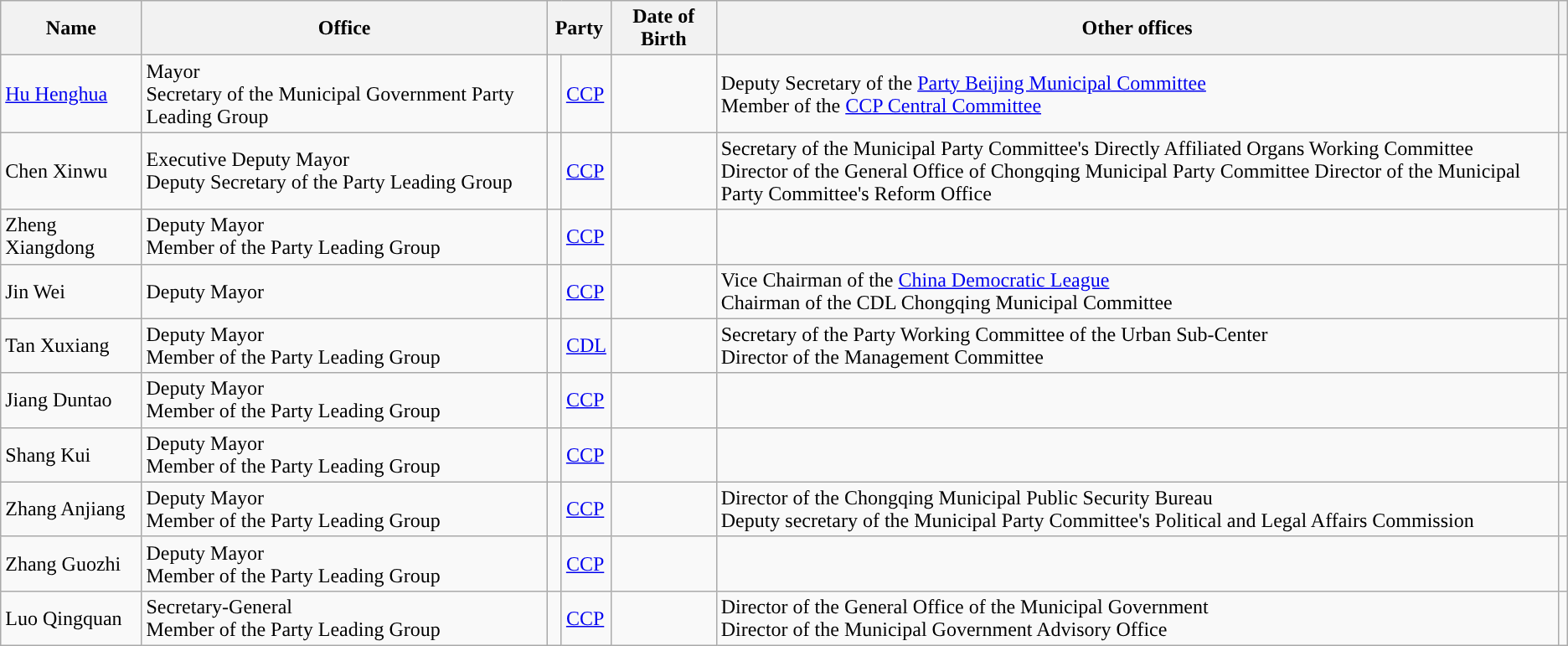<table class="wikitable">
<tr>
<th>Name</th>
<th>Office</th>
<th colspan="2">Party</th>
<th>Date of Birth</th>
<th>Other offices</th>
<th></th>
</tr>
<tr>
<td><a href='#'>Hu Henghua</a></td>
<td>Mayor<br>Secretary of the Municipal Government Party Leading Group</td>
<td style="background:"> </td>
<td><a href='#'>CCP</a></td>
<td></td>
<td>Deputy Secretary of the <a href='#'>Party Beijing Municipal Committee</a><br>Member of the <a href='#'>CCP Central Committee</a></td>
<td></td>
</tr>
<tr>
<td>Chen Xinwu</td>
<td>Executive Deputy Mayor<br>Deputy Secretary of the Party Leading Group</td>
<td style="background:"> </td>
<td><a href='#'>CCP</a></td>
<td></td>
<td>Secretary of the Municipal Party Committee's Directly Affiliated Organs Working Committee<br>Director of the General Office of Chongqing Municipal Party Committee
Director of the Municipal Party Committee's Reform Office</td>
<td></td>
</tr>
<tr>
<td>Zheng Xiangdong</td>
<td>Deputy Mayor<br>Member of the Party Leading Group</td>
<td style="background:"> </td>
<td><a href='#'>CCP</a></td>
<td></td>
<td></td>
<td></td>
</tr>
<tr>
<td>Jin Wei</td>
<td>Deputy Mayor</td>
<td style="background:"> </td>
<td><a href='#'>CCP</a></td>
<td></td>
<td>Vice Chairman of the <a href='#'>China Democratic League</a><br>Chairman of the CDL Chongqing Municipal Committee</td>
<td></td>
</tr>
<tr>
<td>Tan Xuxiang</td>
<td>Deputy Mayor<br>Member of the Party Leading Group</td>
<td style="background:"> </td>
<td><a href='#'>CDL</a></td>
<td></td>
<td>Secretary of the Party Working Committee of the Urban Sub-Center<br>Director of the Management Committee</td>
<td></td>
</tr>
<tr>
<td>Jiang Duntao</td>
<td>Deputy Mayor<br>Member of the Party Leading Group</td>
<td style="background:"> </td>
<td><a href='#'>CCP</a></td>
<td></td>
<td></td>
<td></td>
</tr>
<tr>
<td>Shang Kui</td>
<td>Deputy Mayor<br>Member of the Party Leading Group</td>
<td style="background:"> </td>
<td><a href='#'>CCP</a></td>
<td></td>
<td></td>
<td></td>
</tr>
<tr>
<td>Zhang Anjiang</td>
<td>Deputy Mayor<br>Member of the Party Leading Group</td>
<td style="background:"> </td>
<td><a href='#'>CCP</a></td>
<td></td>
<td>Director of the Chongqing Municipal Public Security Bureau<br>Deputy secretary of the Municipal Party Committee's Political and Legal Affairs Commission</td>
<td></td>
</tr>
<tr>
<td>Zhang Guozhi</td>
<td>Deputy Mayor<br>Member of the Party Leading Group</td>
<td style="background:"> </td>
<td><a href='#'>CCP</a></td>
<td></td>
<td></td>
<td></td>
</tr>
<tr>
<td>Luo Qingquan</td>
<td>Secretary-General<br>Member of the Party Leading Group</td>
<td style="background:"> </td>
<td><a href='#'>CCP</a></td>
<td></td>
<td>Director of the General Office of the Municipal Government<br>Director of the Municipal Government Advisory Office</td>
<td></td>
</tr>
</table>
